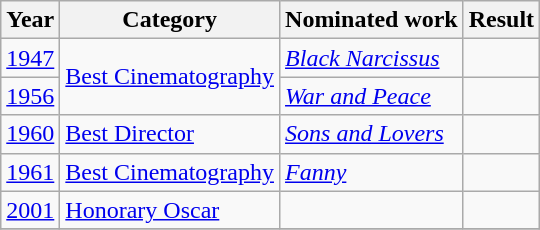<table class="wikitable">
<tr>
<th>Year</th>
<th>Category</th>
<th>Nominated work</th>
<th>Result</th>
</tr>
<tr>
<td><a href='#'>1947</a></td>
<td rowspan=2><a href='#'>Best Cinematography</a></td>
<td><em><a href='#'>Black Narcissus</a></em></td>
<td></td>
</tr>
<tr>
<td><a href='#'>1956</a></td>
<td><em><a href='#'>War and Peace</a></em></td>
<td></td>
</tr>
<tr>
<td><a href='#'>1960</a></td>
<td><a href='#'>Best Director</a></td>
<td><em><a href='#'>Sons and Lovers</a></em></td>
<td></td>
</tr>
<tr>
<td><a href='#'>1961</a></td>
<td><a href='#'>Best Cinematography</a></td>
<td><em><a href='#'>Fanny</a></em></td>
<td></td>
</tr>
<tr>
<td><a href='#'>2001</a></td>
<td><a href='#'>Honorary Oscar</a></td>
<td></td>
<td></td>
</tr>
<tr>
</tr>
</table>
